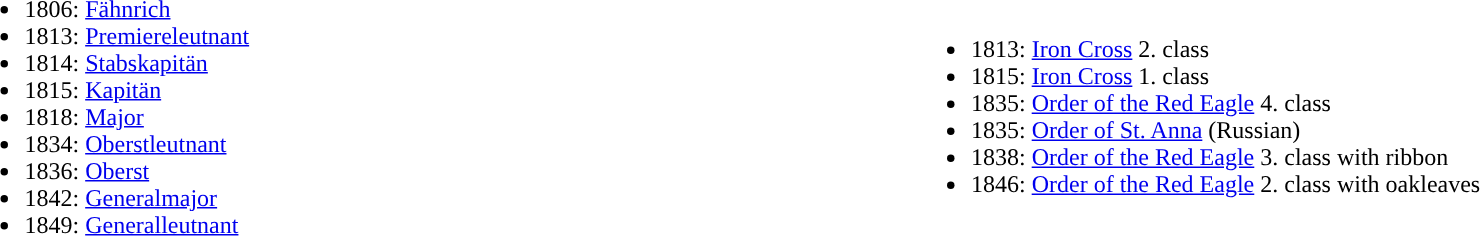<table width="100%" align="center|">
<tr>
<td width="50% valign="top"><br><ul><li>1806: <a href='#'>Fähnrich</a></li><li>1813: <a href='#'>Premiereleutnant</a></li><li>1814: <a href='#'>Stabskapitän</a></li><li>1815: <a href='#'>Kapitän</a></li><li>1818: <a href='#'>Major</a></li><li>1834: <a href='#'>Oberstleutnant</a></li><li>1836: <a href='#'>Oberst</a></li><li>1842: <a href='#'>Generalmajor</a></li><li>1849: <a href='#'>Generalleutnant</a></li></ul></td>
<td width="50% valign="top"><br><ul><li>1813: <a href='#'>Iron Cross</a> 2. class</li><li>1815: <a href='#'>Iron Cross</a> 1. class</li><li>1835: <a href='#'>Order of the Red Eagle</a> 4. class</li><li>1835: <a href='#'>Order of St. Anna</a> (Russian)</li><li>1838: <a href='#'>Order of the Red Eagle</a> 3. class with ribbon</li><li>1846: <a href='#'>Order of the Red Eagle</a> 2. class with oakleaves</li></ul></td>
</tr>
<tr>
</tr>
</table>
